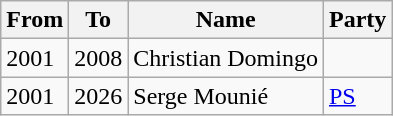<table class="wikitable">
<tr>
<th>From</th>
<th>To</th>
<th>Name</th>
<th>Party</th>
</tr>
<tr>
<td>2001</td>
<td>2008</td>
<td>Christian Domingo</td>
<td></td>
</tr>
<tr>
<td>2001</td>
<td>2026</td>
<td>Serge Mounié</td>
<td><a href='#'>PS</a></td>
</tr>
</table>
